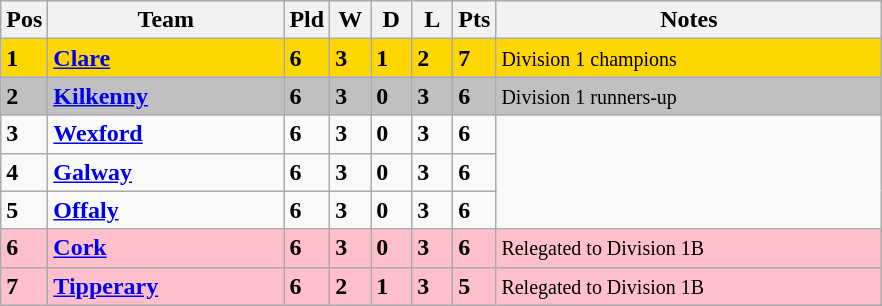<table class="wikitable" style="text-align: centre;">
<tr>
<th width=20>Pos</th>
<th width=150>Team</th>
<th width=20>Pld</th>
<th width=20>W</th>
<th width=20>D</th>
<th width=20>L</th>
<th width=20>Pts</th>
<th width=250>Notes</th>
</tr>
<tr style="background:gold;">
<td><strong>1</strong></td>
<td align=left><strong> <a href='#'>Clare</a> </strong></td>
<td><strong>6</strong></td>
<td><strong>3</strong></td>
<td><strong>1</strong></td>
<td><strong>2</strong></td>
<td><strong>7</strong></td>
<td><small> Division 1 champions</small></td>
</tr>
<tr style="background:silver;">
<td><strong>2</strong></td>
<td align=left><strong> <a href='#'>Kilkenny</a> </strong></td>
<td><strong>6</strong></td>
<td><strong>3</strong></td>
<td><strong>0</strong></td>
<td><strong>3</strong></td>
<td><strong>6</strong></td>
<td><small> Division 1 runners-up</small></td>
</tr>
<tr style>
<td><strong>3</strong></td>
<td align=left><strong> <a href='#'>Wexford</a> </strong></td>
<td><strong>6</strong></td>
<td><strong>3</strong></td>
<td><strong>0</strong></td>
<td><strong>3</strong></td>
<td><strong>6</strong></td>
</tr>
<tr>
<td><strong>4</strong></td>
<td align=left><strong> <a href='#'>Galway</a> </strong></td>
<td><strong>6</strong></td>
<td><strong>3</strong></td>
<td><strong>0</strong></td>
<td><strong>3</strong></td>
<td><strong>6</strong></td>
</tr>
<tr>
<td><strong>5</strong></td>
<td align=left><strong> <a href='#'>Offaly</a> </strong></td>
<td><strong>6</strong></td>
<td><strong>3</strong></td>
<td><strong>0</strong></td>
<td><strong>3</strong></td>
<td><strong>6</strong></td>
</tr>
<tr style="background:pink;">
<td><strong>6</strong></td>
<td align=left><strong> <a href='#'>Cork</a> </strong></td>
<td><strong>6</strong></td>
<td><strong>3</strong></td>
<td><strong>0</strong></td>
<td><strong>3</strong></td>
<td><strong>6</strong></td>
<td><small> Relegated to Division 1B</small></td>
</tr>
<tr style="background:pink;">
<td><strong>7</strong></td>
<td align=left><strong> <a href='#'>Tipperary</a> </strong></td>
<td><strong>6</strong></td>
<td><strong>2</strong></td>
<td><strong>1</strong></td>
<td><strong>3</strong></td>
<td><strong>5</strong></td>
<td><small> Relegated to Division 1B</small></td>
</tr>
</table>
